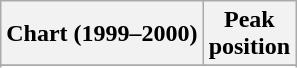<table class="wikitable sortable">
<tr>
<th align="left">Chart (1999–2000)</th>
<th align="center">Peak<br>position</th>
</tr>
<tr>
</tr>
<tr>
</tr>
<tr>
</tr>
</table>
